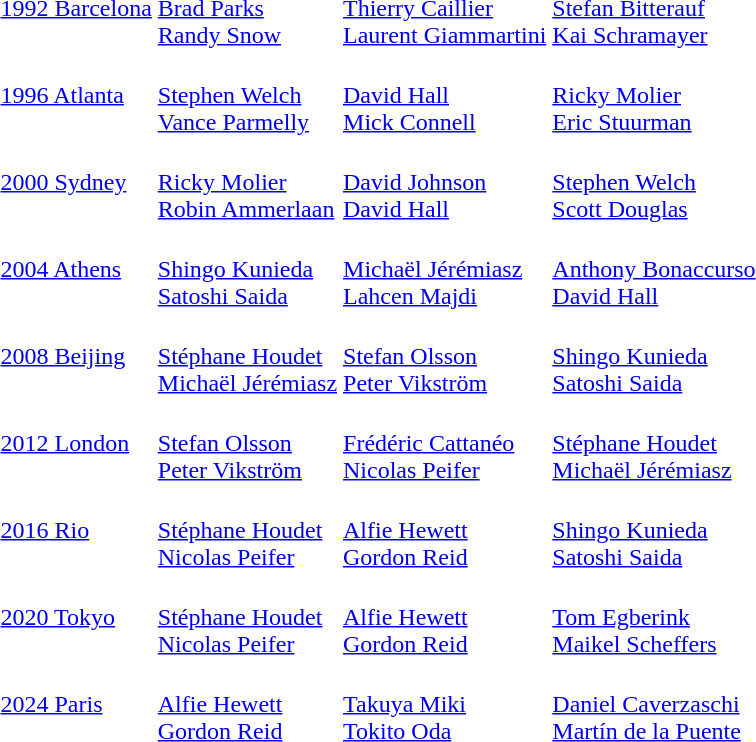<table>
<tr>
<td><a href='#'>1992 Barcelona</a></td>
<td> <br> <a href='#'>Brad Parks</a> <br> <a href='#'>Randy Snow</a></td>
<td> <br> <a href='#'>Thierry Caillier</a> <br> <a href='#'>Laurent Giammartini</a></td>
<td> <br> <a href='#'>Stefan Bitterauf</a> <br> <a href='#'>Kai Schramayer</a></td>
</tr>
<tr>
<td><a href='#'>1996 Atlanta</a></td>
<td> <br> <a href='#'>Stephen Welch</a> <br> <a href='#'>Vance Parmelly</a></td>
<td> <br> <a href='#'>David Hall</a> <br> <a href='#'>Mick Connell</a></td>
<td> <br> <a href='#'>Ricky Molier</a> <br> <a href='#'>Eric Stuurman</a></td>
</tr>
<tr>
<td><a href='#'>2000 Sydney</a></td>
<td> <br> <a href='#'>Ricky Molier</a> <br> <a href='#'>Robin Ammerlaan</a></td>
<td> <br> <a href='#'>David Johnson</a> <br> <a href='#'>David Hall</a></td>
<td> <br> <a href='#'>Stephen Welch</a> <br> <a href='#'>Scott Douglas</a></td>
</tr>
<tr>
<td><a href='#'>2004 Athens</a></td>
<td> <br> <a href='#'>Shingo Kunieda</a> <br> <a href='#'>Satoshi Saida</a></td>
<td> <br> <a href='#'>Michaël Jérémiasz</a> <br> <a href='#'>Lahcen Majdi</a></td>
<td> <br> <a href='#'>Anthony Bonaccurso</a> <br> <a href='#'>David Hall</a></td>
</tr>
<tr>
<td><a href='#'>2008 Beijing</a></td>
<td> <br> <a href='#'>Stéphane Houdet</a> <br> <a href='#'>Michaël Jérémiasz</a></td>
<td> <br> <a href='#'>Stefan Olsson</a> <br> <a href='#'>Peter Vikström</a></td>
<td> <br> <a href='#'>Shingo Kunieda</a> <br> <a href='#'>Satoshi Saida</a></td>
</tr>
<tr>
<td><a href='#'>2012 London</a></td>
<td><br><a href='#'>Stefan Olsson</a><br><a href='#'>Peter Vikström</a></td>
<td><br><a href='#'>Frédéric Cattanéo</a><br><a href='#'>Nicolas Peifer</a></td>
<td><br><a href='#'>Stéphane Houdet</a><br><a href='#'>Michaël Jérémiasz</a></td>
</tr>
<tr>
<td><a href='#'>2016 Rio</a></td>
<td><br><a href='#'>Stéphane Houdet</a><br><a href='#'>Nicolas Peifer</a></td>
<td><br><a href='#'>Alfie Hewett</a><br><a href='#'>Gordon Reid</a></td>
<td><br><a href='#'>Shingo Kunieda</a><br><a href='#'>Satoshi Saida</a></td>
</tr>
<tr>
<td><a href='#'>2020 Tokyo</a></td>
<td><br><a href='#'>Stéphane Houdet</a><br><a href='#'>Nicolas Peifer</a></td>
<td><br><a href='#'>Alfie Hewett</a><br><a href='#'>Gordon Reid</a></td>
<td><br><a href='#'>Tom Egberink</a><br><a href='#'>Maikel Scheffers</a></td>
</tr>
<tr>
<td><a href='#'>2024 Paris</a></td>
<td><br><a href='#'>Alfie Hewett</a><br><a href='#'>Gordon Reid</a></td>
<td><br><a href='#'>Takuya Miki</a><br><a href='#'>Tokito Oda</a></td>
<td><br><a href='#'>Daniel Caverzaschi</a><br><a href='#'>Martín de la Puente</a></td>
</tr>
</table>
